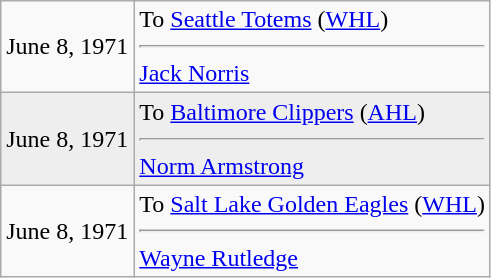<table class="wikitable">
<tr>
<td>June 8, 1971</td>
<td valign="top">To <a href='#'>Seattle Totems</a> (<a href='#'>WHL</a>)<hr><a href='#'>Jack Norris</a></td>
</tr>
<tr style="background:#eee;">
<td>June 8, 1971</td>
<td valign="top">To <a href='#'>Baltimore Clippers</a> (<a href='#'>AHL</a>)<hr><a href='#'>Norm Armstrong</a></td>
</tr>
<tr>
<td>June 8, 1971</td>
<td valign="top">To <a href='#'>Salt Lake Golden Eagles</a> (<a href='#'>WHL</a>)<hr><a href='#'>Wayne Rutledge</a></td>
</tr>
</table>
